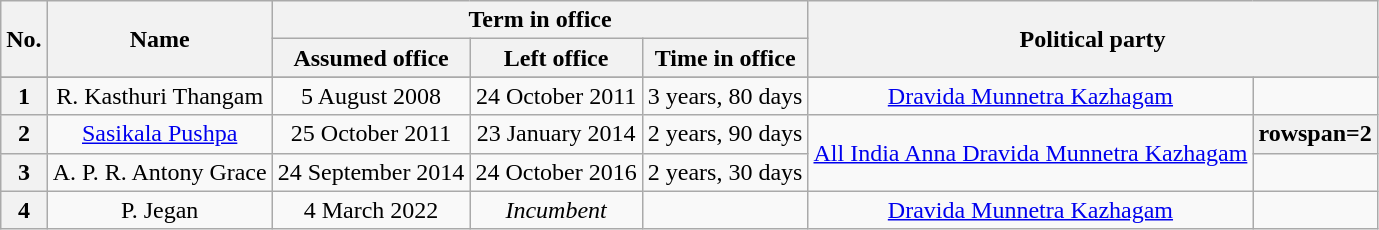<table class="wikitable" style="text-align:center">
<tr>
<th rowspan=2>No.</th>
<th rowspan=2>Name</th>
<th colspan=3>Term in office</th>
<th rowspan=2 colspan=2>Political party</th>
</tr>
<tr>
<th>Assumed office</th>
<th>Left office</th>
<th>Time in office</th>
</tr>
<tr>
</tr>
<tr>
<th>1</th>
<td>R. Kasthuri Thangam</td>
<td>5 August 2008</td>
<td>24 October 2011</td>
<td>3 years, 80 days</td>
<td><a href='#'>Dravida Munnetra Kazhagam</a></td>
<td></td>
</tr>
<tr>
<th>2</th>
<td><a href='#'>Sasikala Pushpa</a></td>
<td>25 October 2011</td>
<td>23 January 2014</td>
<td>2 years, 90 days</td>
<td rowspan=2><a href='#'>All India Anna Dravida Munnetra Kazhagam</a></td>
<th>rowspan=2 </th>
</tr>
<tr>
<th>3</th>
<td>A. P. R. Antony Grace</td>
<td>24 September 2014</td>
<td>24 October 2016</td>
<td>2 years, 30 days</td>
</tr>
<tr>
<th>4</th>
<td>P. Jegan</td>
<td>4 March 2022</td>
<td><em>Incumbent</em></td>
<td></td>
<td><a href='#'>Dravida Munnetra Kazhagam</a></td>
<td></td>
</tr>
</table>
